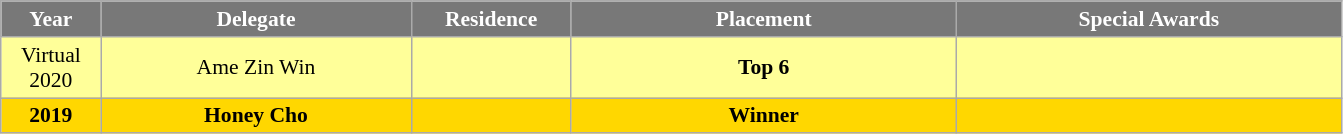<table class="wikitable sortable" style="font-size: 90%; text-align:center">
<tr>
<th width="60" style="background-color:#787878;color:#FFFFFF;">Year</th>
<th width="200" style="background-color:#787878;color:#FFFFFF;">Delegate</th>
<th width="100" style="background-color:#787878;color:#FFFFFF;">Residence</th>
<th width="250" style="background-color:#787878;color:#FFFFFF;">Placement</th>
<th width="250" style="background-color:#787878;color:#FFFFFF;">Special Awards</th>
</tr>
<tr style="background-color:#FFFF99;">
<td>Virtual 2020</td>
<td>Ame Zin Win</td>
<td></td>
<td><strong> Top 6 </strong></td>
<td></td>
</tr>
<tr style="background-color:gold; font-weight: bold ">
<td><strong></strong> 2019</td>
<td>Honey Cho</td>
<td></td>
<td><strong>Winner</strong></td>
<td></td>
</tr>
</table>
